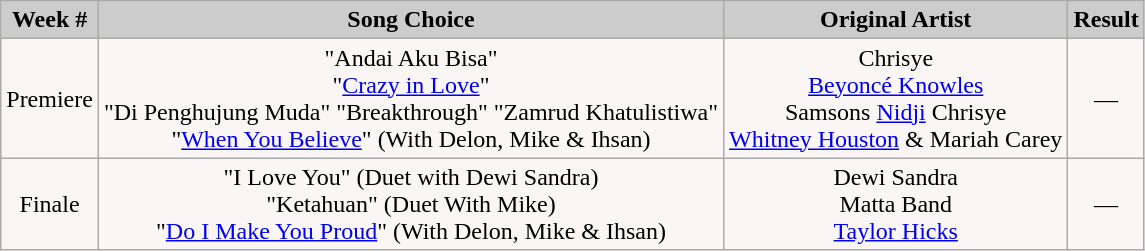<table class="wikitable" style="float:left;">
<tr style="text-align:Center; background:#ccc;">
<td colspan="100"><strong>Week #</strong></td>
<td colspan="100"><strong>Song Choice</strong></td>
<td colspan="100"><strong>Original Artist</strong></td>
<td colspan="100"><strong>Result</strong></td>
</tr>
<tr>
<td colspan="100"  style="text-align:center; background:#faf6f6;">Premiere</td>
<td colspan="100"  style="text-align:center; background:#faf6f6;">"Andai Aku Bisa" <br> "<a href='#'>Crazy in Love</a>" <br> "Di Penghujung Muda" "Breakthrough" "Zamrud Khatulistiwa" <br> "<a href='#'>When You Believe</a>" (With Delon, Mike & Ihsan)</td>
<td colspan="100"  style="text-align:center; background:#faf6f6;">Chrisye <br> <a href='#'>Beyoncé Knowles</a> <br> Samsons <a href='#'>Nidji</a> Chrisye <br> <a href='#'>Whitney Houston</a> & Mariah Carey</td>
<td colspan="100"  style="text-align:center; background:#faf6f6;">—</td>
</tr>
<tr style="text-align:center; background:#faf6f6;">
<td colspan="100">Finale</td>
<td colspan="100">"I Love You" (Duet with Dewi Sandra) <br> "Ketahuan" (Duet With Mike) <br> "<a href='#'>Do I Make You Proud</a>" (With Delon, Mike & Ihsan)</td>
<td colspan="100">Dewi Sandra <br> Matta Band <br> <a href='#'>Taylor Hicks</a></td>
<td colspan="100">—</td>
</tr>
</table>
